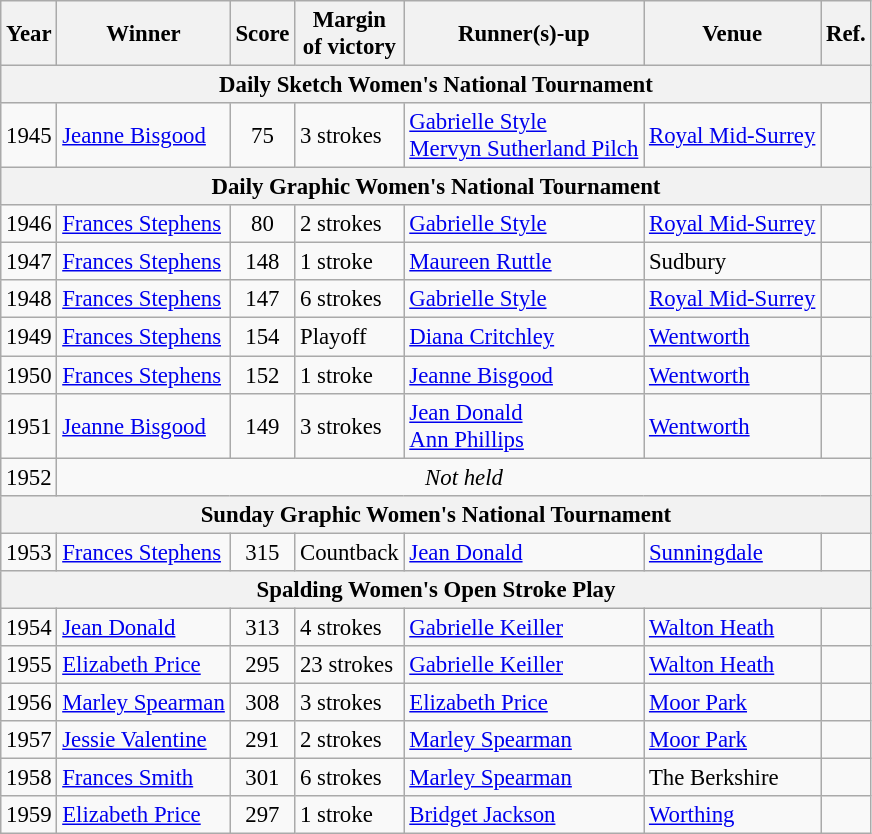<table class="wikitable" style="font-size:95%">
<tr>
<th>Year</th>
<th>Winner</th>
<th>Score</th>
<th>Margin<br>of victory</th>
<th>Runner(s)-up</th>
<th>Venue</th>
<th>Ref.</th>
</tr>
<tr>
<th colspan=7>Daily Sketch Women's National Tournament</th>
</tr>
<tr>
<td>1945</td>
<td> <a href='#'>Jeanne Bisgood</a></td>
<td align=center>75</td>
<td>3 strokes</td>
<td> <a href='#'>Gabrielle Style</a><br> <a href='#'>Mervyn Sutherland Pilch</a></td>
<td><a href='#'>Royal Mid-Surrey</a></td>
<td></td>
</tr>
<tr>
<th colspan=7>Daily Graphic Women's National Tournament</th>
</tr>
<tr>
<td>1946</td>
<td> <a href='#'>Frances Stephens</a></td>
<td align=center>80</td>
<td>2 strokes</td>
<td> <a href='#'>Gabrielle Style</a></td>
<td><a href='#'>Royal Mid-Surrey</a></td>
<td></td>
</tr>
<tr>
<td>1947</td>
<td> <a href='#'>Frances Stephens</a></td>
<td align=center>148</td>
<td>1 stroke</td>
<td> <a href='#'>Maureen Ruttle</a></td>
<td>Sudbury</td>
<td></td>
</tr>
<tr>
<td>1948</td>
<td> <a href='#'>Frances Stephens</a></td>
<td align=center>147</td>
<td>6 strokes</td>
<td> <a href='#'>Gabrielle Style</a></td>
<td><a href='#'>Royal Mid-Surrey</a></td>
<td></td>
</tr>
<tr>
<td>1949</td>
<td> <a href='#'>Frances Stephens</a></td>
<td align=center>154</td>
<td>Playoff</td>
<td> <a href='#'>Diana Critchley</a></td>
<td><a href='#'>Wentworth</a></td>
<td></td>
</tr>
<tr>
<td>1950</td>
<td> <a href='#'>Frances Stephens</a></td>
<td align=center>152</td>
<td>1 stroke</td>
<td> <a href='#'>Jeanne Bisgood</a></td>
<td><a href='#'>Wentworth</a></td>
<td></td>
</tr>
<tr>
<td>1951</td>
<td> <a href='#'>Jeanne Bisgood</a></td>
<td align=center>149</td>
<td>3 strokes</td>
<td> <a href='#'>Jean Donald</a><br> <a href='#'>Ann Phillips</a></td>
<td><a href='#'>Wentworth</a></td>
<td></td>
</tr>
<tr>
<td>1952</td>
<td colspan=6 align=center><em>Not held</em></td>
</tr>
<tr>
<th colspan=7>Sunday Graphic Women's National Tournament</th>
</tr>
<tr>
<td>1953</td>
<td> <a href='#'>Frances Stephens</a></td>
<td align=center>315</td>
<td>Countback</td>
<td> <a href='#'>Jean Donald</a></td>
<td><a href='#'>Sunningdale</a></td>
<td></td>
</tr>
<tr>
<th colspan=7>Spalding Women's Open Stroke Play</th>
</tr>
<tr>
<td>1954</td>
<td> <a href='#'>Jean Donald</a></td>
<td align=center>313</td>
<td>4 strokes</td>
<td> <a href='#'>Gabrielle Keiller</a></td>
<td><a href='#'>Walton Heath</a></td>
<td></td>
</tr>
<tr>
<td>1955</td>
<td> <a href='#'>Elizabeth Price</a></td>
<td align=center>295</td>
<td>23 strokes</td>
<td> <a href='#'>Gabrielle Keiller</a></td>
<td><a href='#'>Walton Heath</a></td>
<td></td>
</tr>
<tr>
<td>1956</td>
<td> <a href='#'>Marley Spearman</a></td>
<td align=center>308</td>
<td>3 strokes</td>
<td> <a href='#'>Elizabeth Price</a></td>
<td><a href='#'>Moor Park</a></td>
<td></td>
</tr>
<tr>
<td>1957</td>
<td> <a href='#'>Jessie Valentine</a></td>
<td align=center>291</td>
<td>2 strokes</td>
<td> <a href='#'>Marley Spearman</a></td>
<td><a href='#'>Moor Park</a></td>
<td></td>
</tr>
<tr>
<td>1958</td>
<td> <a href='#'>Frances Smith</a></td>
<td align=center>301</td>
<td>6 strokes</td>
<td> <a href='#'>Marley Spearman</a></td>
<td>The Berkshire</td>
<td></td>
</tr>
<tr>
<td>1959</td>
<td> <a href='#'>Elizabeth Price</a></td>
<td align=center>297</td>
<td>1 stroke</td>
<td> <a href='#'>Bridget Jackson</a></td>
<td><a href='#'>Worthing</a></td>
<td></td>
</tr>
</table>
